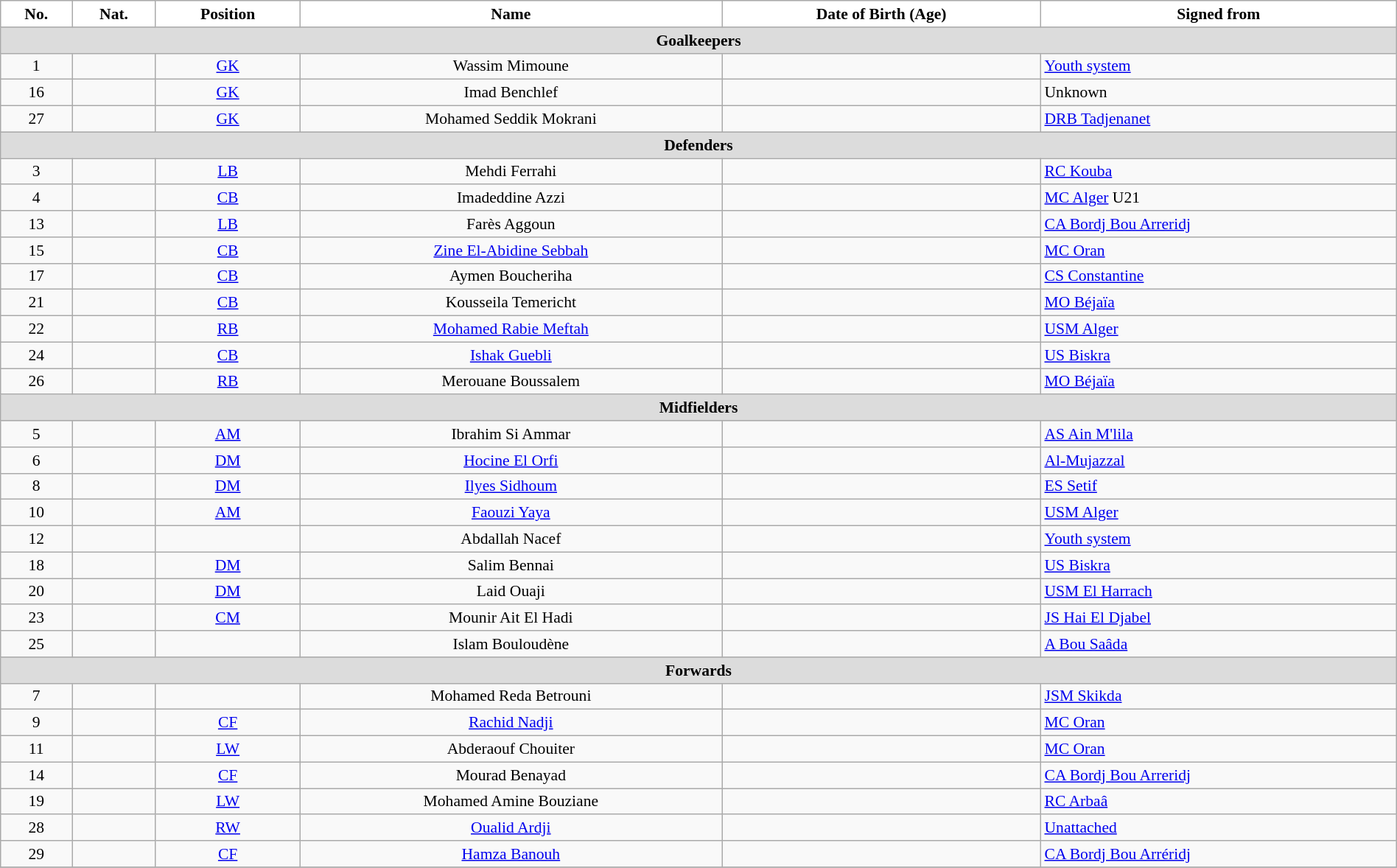<table class="wikitable" style="text-align:center; font-size:90%; width:100%">
<tr>
<th style="background:white; color:black; text-align:center;">No.</th>
<th style="background:white; color:black; text-align:center;">Nat.</th>
<th style="background:white; color:black; text-align:center;">Position</th>
<th style="background:white; color:black; text-align:center;">Name</th>
<th style="background:white; color:black; text-align:center;">Date of Birth (Age)</th>
<th style="background:white; color:black; text-align:center;">Signed from</th>
</tr>
<tr>
<th colspan=10 style="background:#DCDCDC; text-align:center;">Goalkeepers</th>
</tr>
<tr>
<td>1</td>
<td></td>
<td><a href='#'>GK</a></td>
<td>Wassim Mimoune</td>
<td></td>
<td style="text-align:left"> <a href='#'>Youth system</a></td>
</tr>
<tr>
<td>16</td>
<td></td>
<td><a href='#'>GK</a></td>
<td>Imad Benchlef</td>
<td></td>
<td style="text-align:left"> Unknown</td>
</tr>
<tr>
<td>27</td>
<td></td>
<td><a href='#'>GK</a></td>
<td>Mohamed Seddik Mokrani</td>
<td></td>
<td style="text-align:left"> <a href='#'>DRB Tadjenanet</a></td>
</tr>
<tr>
<th colspan=10 style="background:#DCDCDC; text-align:center;">Defenders</th>
</tr>
<tr>
<td>3</td>
<td></td>
<td><a href='#'>LB</a></td>
<td>Mehdi Ferrahi</td>
<td></td>
<td style="text-align:left"> <a href='#'>RC Kouba</a></td>
</tr>
<tr>
<td>4</td>
<td></td>
<td><a href='#'>CB</a></td>
<td>Imadeddine Azzi</td>
<td></td>
<td style="text-align:left"> <a href='#'>MC Alger</a> U21</td>
</tr>
<tr>
<td>13</td>
<td></td>
<td><a href='#'>LB</a></td>
<td>Farès Aggoun</td>
<td></td>
<td style="text-align:left"> <a href='#'>CA Bordj Bou Arreridj</a></td>
</tr>
<tr>
<td>15</td>
<td></td>
<td><a href='#'>CB</a></td>
<td><a href='#'>Zine El-Abidine Sebbah</a></td>
<td></td>
<td style="text-align:left"> <a href='#'>MC Oran</a></td>
</tr>
<tr>
<td>17</td>
<td></td>
<td><a href='#'>CB</a></td>
<td>Aymen Boucheriha</td>
<td></td>
<td style="text-align:left"> <a href='#'>CS Constantine</a></td>
</tr>
<tr>
<td>21</td>
<td></td>
<td><a href='#'>CB</a></td>
<td>Kousseila Temericht</td>
<td></td>
<td style="text-align:left"> <a href='#'>MO Béjaïa</a></td>
</tr>
<tr>
<td>22</td>
<td></td>
<td><a href='#'>RB</a></td>
<td><a href='#'>Mohamed Rabie Meftah</a></td>
<td></td>
<td style="text-align:left"> <a href='#'>USM Alger</a></td>
</tr>
<tr>
<td>24</td>
<td></td>
<td><a href='#'>CB</a></td>
<td><a href='#'>Ishak Guebli</a></td>
<td></td>
<td style="text-align:left"> <a href='#'>US Biskra</a></td>
</tr>
<tr>
<td>26</td>
<td></td>
<td><a href='#'>RB</a></td>
<td>Merouane Boussalem</td>
<td></td>
<td style="text-align:left"> <a href='#'>MO Béjaïa</a></td>
</tr>
<tr>
<th colspan=10 style="background:#DCDCDC; text-align:center;">Midfielders</th>
</tr>
<tr>
<td>5</td>
<td></td>
<td><a href='#'>AM</a></td>
<td>Ibrahim Si Ammar</td>
<td></td>
<td style="text-align:left"> <a href='#'>AS Ain M'lila</a></td>
</tr>
<tr>
<td>6</td>
<td></td>
<td><a href='#'>DM</a></td>
<td><a href='#'>Hocine El Orfi</a></td>
<td></td>
<td style="text-align:left"> <a href='#'>Al-Mujazzal</a></td>
</tr>
<tr>
<td>8</td>
<td></td>
<td><a href='#'>DM</a></td>
<td><a href='#'>Ilyes Sidhoum</a></td>
<td></td>
<td style="text-align:left"> <a href='#'>ES Setif</a></td>
</tr>
<tr>
<td>10</td>
<td></td>
<td><a href='#'>AM</a></td>
<td><a href='#'>Faouzi Yaya</a></td>
<td></td>
<td style="text-align:left"> <a href='#'>USM Alger</a></td>
</tr>
<tr>
<td>12</td>
<td></td>
<td></td>
<td>Abdallah Nacef</td>
<td></td>
<td style="text-align:left"> <a href='#'>Youth system</a></td>
</tr>
<tr>
<td>18</td>
<td></td>
<td><a href='#'>DM</a></td>
<td>Salim Bennai</td>
<td></td>
<td style="text-align:left"> <a href='#'>US Biskra</a></td>
</tr>
<tr>
<td>20</td>
<td></td>
<td><a href='#'>DM</a></td>
<td>Laid Ouaji</td>
<td></td>
<td style="text-align:left"> <a href='#'>USM El Harrach</a></td>
</tr>
<tr>
<td>23</td>
<td></td>
<td><a href='#'>CM</a></td>
<td>Mounir Ait El Hadi</td>
<td></td>
<td style="text-align:left"> <a href='#'>JS Hai El Djabel</a></td>
</tr>
<tr>
<td>25</td>
<td></td>
<td></td>
<td>Islam Bouloudène</td>
<td></td>
<td style="text-align:left"> <a href='#'>A Bou Saâda</a></td>
</tr>
<tr>
<th colspan=10 style="background:#DCDCDC; text-align:center;">Forwards</th>
</tr>
<tr>
<td>7</td>
<td></td>
<td></td>
<td>Mohamed Reda Betrouni</td>
<td></td>
<td style="text-align:left"> <a href='#'>JSM Skikda</a></td>
</tr>
<tr>
<td>9</td>
<td></td>
<td><a href='#'>CF</a></td>
<td><a href='#'>Rachid Nadji</a></td>
<td></td>
<td style="text-align:left"> <a href='#'>MC Oran</a></td>
</tr>
<tr>
<td>11</td>
<td></td>
<td><a href='#'>LW</a></td>
<td>Abderaouf Chouiter</td>
<td></td>
<td style="text-align:left"> <a href='#'>MC Oran</a></td>
</tr>
<tr>
<td>14</td>
<td></td>
<td><a href='#'>CF</a></td>
<td>Mourad Benayad</td>
<td></td>
<td style="text-align:left"> <a href='#'>CA Bordj Bou Arreridj</a></td>
</tr>
<tr>
<td>19</td>
<td></td>
<td><a href='#'>LW</a></td>
<td>Mohamed Amine Bouziane</td>
<td></td>
<td style="text-align:left"> <a href='#'>RC Arbaâ</a></td>
</tr>
<tr>
<td>28</td>
<td></td>
<td><a href='#'>RW</a></td>
<td><a href='#'>Oualid Ardji</a></td>
<td></td>
<td style="text-align:left"> <a href='#'>Unattached</a></td>
</tr>
<tr>
<td>29</td>
<td></td>
<td><a href='#'>CF</a></td>
<td><a href='#'>Hamza Banouh</a></td>
<td></td>
<td style="text-align:left"> <a href='#'>CA Bordj Bou Arréridj</a></td>
</tr>
<tr>
</tr>
</table>
